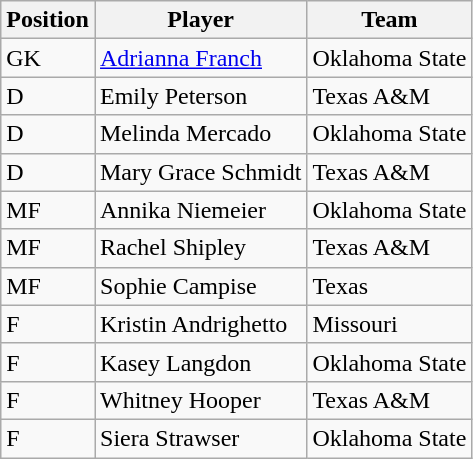<table class="wikitable">
<tr>
<th>Position</th>
<th>Player</th>
<th>Team</th>
</tr>
<tr>
<td>GK</td>
<td><a href='#'>Adrianna Franch</a></td>
<td>Oklahoma State</td>
</tr>
<tr>
<td>D</td>
<td>Emily Peterson</td>
<td>Texas A&M</td>
</tr>
<tr>
<td>D</td>
<td>Melinda Mercado</td>
<td>Oklahoma State</td>
</tr>
<tr>
<td>D</td>
<td>Mary Grace Schmidt</td>
<td>Texas A&M</td>
</tr>
<tr>
<td>MF</td>
<td>Annika Niemeier</td>
<td>Oklahoma State</td>
</tr>
<tr>
<td>MF</td>
<td>Rachel Shipley</td>
<td>Texas A&M</td>
</tr>
<tr>
<td>MF</td>
<td>Sophie Campise</td>
<td>Texas</td>
</tr>
<tr>
<td>F</td>
<td>Kristin Andrighetto</td>
<td>Missouri</td>
</tr>
<tr>
<td>F</td>
<td>Kasey Langdon</td>
<td>Oklahoma State</td>
</tr>
<tr>
<td>F</td>
<td>Whitney Hooper</td>
<td>Texas A&M</td>
</tr>
<tr>
<td>F</td>
<td>Siera Strawser</td>
<td>Oklahoma State</td>
</tr>
</table>
